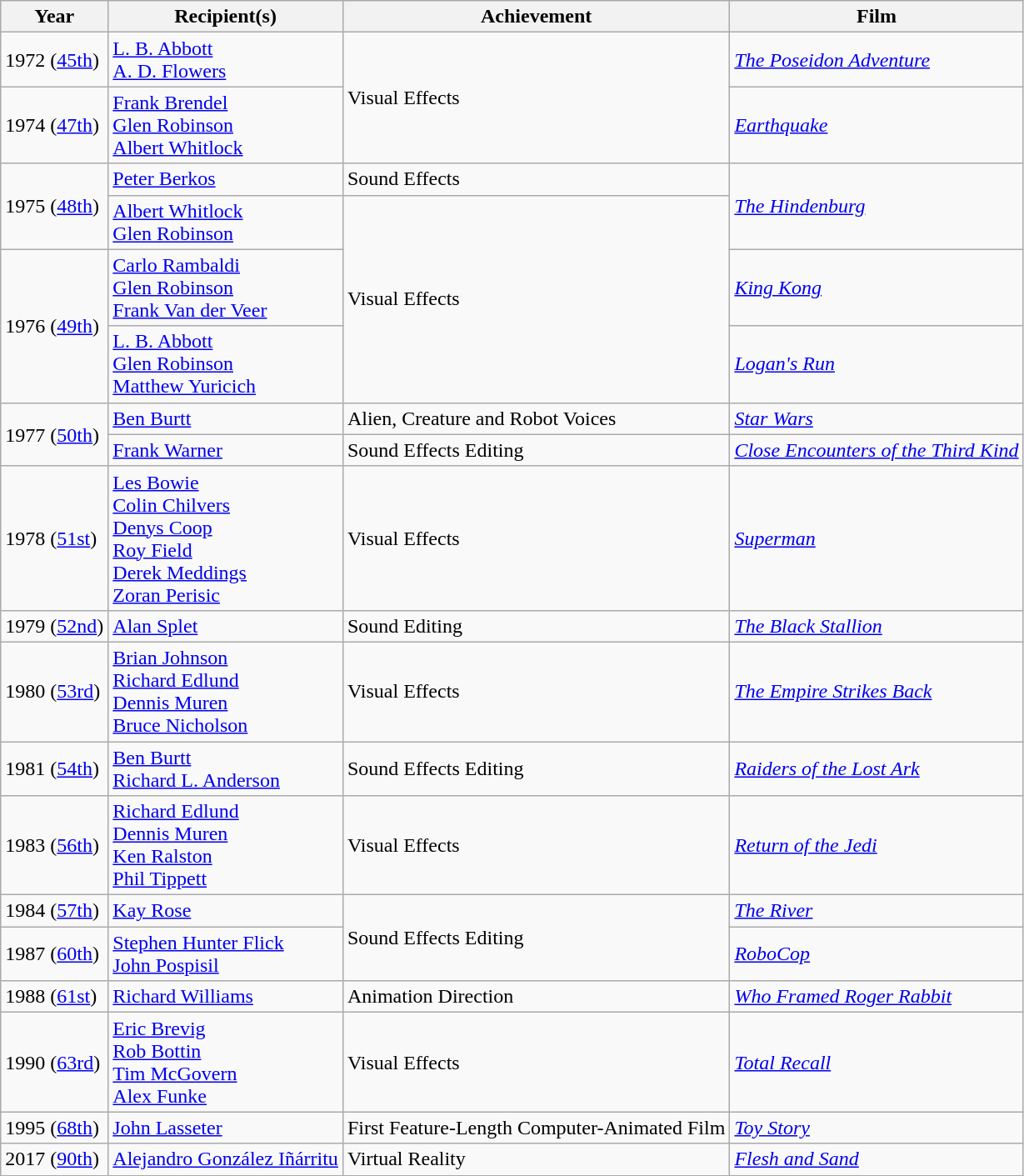<table class="wikitable">
<tr>
<th>Year</th>
<th>Recipient(s)</th>
<th>Achievement</th>
<th>Film</th>
</tr>
<tr>
<td>1972 (<a href='#'>45th</a>)</td>
<td><a href='#'>L. B. Abbott</a><br><a href='#'>A. D. Flowers</a></td>
<td rowspan="2">Visual Effects</td>
<td><em><a href='#'>The Poseidon Adventure</a></em></td>
</tr>
<tr>
<td>1974 (<a href='#'>47th</a>)</td>
<td><a href='#'>Frank Brendel</a><br><a href='#'>Glen Robinson</a><br><a href='#'>Albert Whitlock</a></td>
<td><em><a href='#'>Earthquake</a></em></td>
</tr>
<tr>
<td rowspan="2">1975 (<a href='#'>48th</a>)</td>
<td><a href='#'>Peter Berkos</a></td>
<td>Sound Effects</td>
<td rowspan="2"><em><a href='#'>The Hindenburg</a></em></td>
</tr>
<tr>
<td><a href='#'>Albert Whitlock</a><br><a href='#'>Glen Robinson</a></td>
<td rowspan="3">Visual Effects</td>
</tr>
<tr>
<td rowspan="2">1976 (<a href='#'>49th</a>)</td>
<td><a href='#'>Carlo Rambaldi</a><br><a href='#'>Glen Robinson</a><br><a href='#'>Frank Van der Veer</a></td>
<td><em><a href='#'>King Kong</a></em></td>
</tr>
<tr>
<td><a href='#'>L. B. Abbott</a><br><a href='#'>Glen Robinson</a><br><a href='#'>Matthew Yuricich</a></td>
<td><em><a href='#'>Logan's Run</a></em></td>
</tr>
<tr>
<td rowspan="2">1977 (<a href='#'>50th</a>)</td>
<td><a href='#'>Ben Burtt</a></td>
<td>Alien, Creature and Robot Voices</td>
<td><em><a href='#'>Star Wars</a></em></td>
</tr>
<tr>
<td><a href='#'>Frank Warner</a></td>
<td>Sound Effects Editing</td>
<td><em><a href='#'>Close Encounters of the Third Kind</a></em></td>
</tr>
<tr>
<td>1978 (<a href='#'>51st</a>)</td>
<td><a href='#'>Les Bowie</a><br><a href='#'>Colin Chilvers</a><br><a href='#'>Denys Coop</a><br><a href='#'>Roy Field</a><br><a href='#'>Derek Meddings</a><br><a href='#'>Zoran Perisic</a></td>
<td>Visual Effects</td>
<td><em><a href='#'>Superman</a></em></td>
</tr>
<tr>
<td>1979 (<a href='#'>52nd</a>)</td>
<td><a href='#'>Alan Splet</a></td>
<td>Sound Editing</td>
<td><em><a href='#'>The Black Stallion</a></em></td>
</tr>
<tr>
<td>1980 (<a href='#'>53rd</a>)</td>
<td><a href='#'>Brian Johnson</a><br><a href='#'>Richard Edlund</a><br><a href='#'>Dennis Muren</a><br><a href='#'>Bruce Nicholson</a></td>
<td>Visual Effects</td>
<td><em><a href='#'>The Empire Strikes Back</a></em></td>
</tr>
<tr>
<td>1981 (<a href='#'>54th</a>)</td>
<td><a href='#'>Ben Burtt</a><br><a href='#'>Richard L. Anderson</a></td>
<td>Sound Effects Editing</td>
<td><em><a href='#'>Raiders of the Lost Ark</a></em></td>
</tr>
<tr>
<td>1983 (<a href='#'>56th</a>)</td>
<td><a href='#'>Richard Edlund</a><br><a href='#'>Dennis Muren</a><br><a href='#'>Ken Ralston</a><br><a href='#'>Phil Tippett</a></td>
<td>Visual Effects</td>
<td><em><a href='#'>Return of the Jedi</a></em></td>
</tr>
<tr>
<td>1984 (<a href='#'>57th</a>)</td>
<td><a href='#'>Kay Rose</a></td>
<td rowspan="2">Sound Effects Editing</td>
<td><em><a href='#'>The River</a></em></td>
</tr>
<tr>
<td>1987 (<a href='#'>60th</a>)</td>
<td><a href='#'>Stephen Hunter Flick</a><br><a href='#'>John Pospisil</a></td>
<td><em><a href='#'>RoboCop</a></em></td>
</tr>
<tr>
<td>1988 (<a href='#'>61st</a>)</td>
<td><a href='#'>Richard Williams</a></td>
<td>Animation Direction</td>
<td><em><a href='#'>Who Framed Roger Rabbit</a></em></td>
</tr>
<tr>
<td>1990 (<a href='#'>63rd</a>)</td>
<td><a href='#'>Eric Brevig</a><br><a href='#'>Rob Bottin</a><br><a href='#'>Tim McGovern</a><br><a href='#'>Alex Funke</a></td>
<td>Visual Effects</td>
<td><em><a href='#'>Total Recall</a></em></td>
</tr>
<tr>
<td>1995 (<a href='#'>68th</a>)</td>
<td><a href='#'>John Lasseter</a></td>
<td>First Feature-Length Computer-Animated Film</td>
<td><em><a href='#'>Toy Story</a></em></td>
</tr>
<tr>
<td>2017 (<a href='#'>90th</a>)</td>
<td><a href='#'>Alejandro González Iñárritu</a></td>
<td>Virtual Reality</td>
<td><em><a href='#'>Flesh and Sand</a></em></td>
</tr>
</table>
